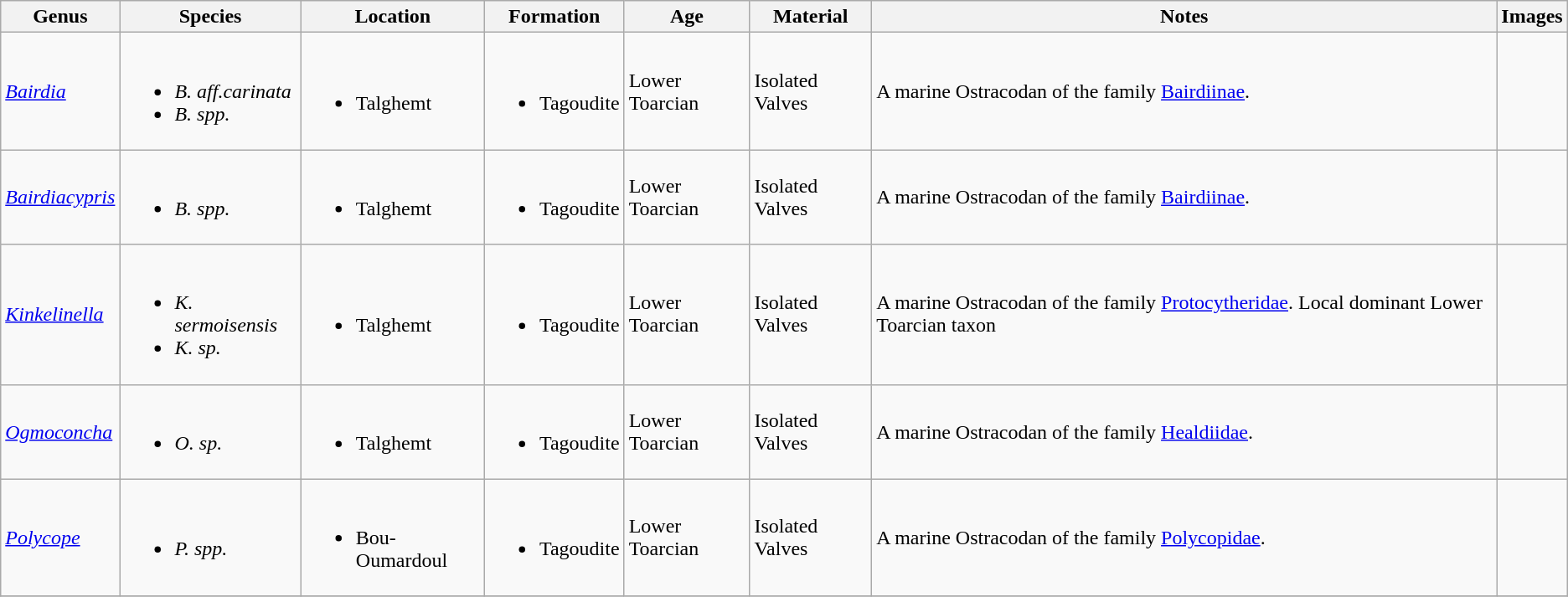<table class="wikitable">
<tr>
<th>Genus</th>
<th>Species</th>
<th>Location</th>
<th>Formation</th>
<th>Age</th>
<th>Material</th>
<th>Notes</th>
<th>Images</th>
</tr>
<tr>
<td><em><a href='#'>Bairdia</a></em></td>
<td><br><ul><li><em>B. aff.carinata</em></li><li><em>B. spp.</em></li></ul></td>
<td><br><ul><li>Talghemt</li></ul></td>
<td><br><ul><li>Tagoudite</li></ul></td>
<td>Lower Toarcian</td>
<td>Isolated Valves</td>
<td>A marine Ostracodan of the family <a href='#'>Bairdiinae</a>.</td>
<td></td>
</tr>
<tr>
<td><em><a href='#'>Bairdiacypris</a></em></td>
<td><br><ul><li><em>B. spp.</em></li></ul></td>
<td><br><ul><li>Talghemt</li></ul></td>
<td><br><ul><li>Tagoudite</li></ul></td>
<td>Lower Toarcian</td>
<td>Isolated Valves</td>
<td>A marine Ostracodan of the family <a href='#'>Bairdiinae</a>.</td>
<td></td>
</tr>
<tr>
<td><em><a href='#'>Kinkelinella</a></em></td>
<td><br><ul><li><em>K. sermoisensis</em></li><li><em>K. sp.</em></li></ul></td>
<td><br><ul><li>Talghemt</li></ul></td>
<td><br><ul><li>Tagoudite</li></ul></td>
<td>Lower Toarcian</td>
<td>Isolated Valves</td>
<td>A marine Ostracodan of the family <a href='#'>Protocytheridae</a>. Local dominant Lower Toarcian taxon</td>
<td></td>
</tr>
<tr>
<td><em><a href='#'>Ogmoconcha</a></em></td>
<td><br><ul><li><em>O. sp.</em></li></ul></td>
<td><br><ul><li>Talghemt</li></ul></td>
<td><br><ul><li>Tagoudite</li></ul></td>
<td>Lower Toarcian</td>
<td>Isolated Valves</td>
<td>A marine Ostracodan of the family <a href='#'>Healdiidae</a>.</td>
<td></td>
</tr>
<tr>
<td><em><a href='#'>Polycope</a></em></td>
<td><br><ul><li><em>P. spp.</em></li></ul></td>
<td><br><ul><li>Bou-Oumardoul</li></ul></td>
<td><br><ul><li>Tagoudite</li></ul></td>
<td>Lower Toarcian</td>
<td>Isolated Valves</td>
<td>A marine Ostracodan of the family <a href='#'>Polycopidae</a>.</td>
<td></td>
</tr>
<tr>
</tr>
</table>
